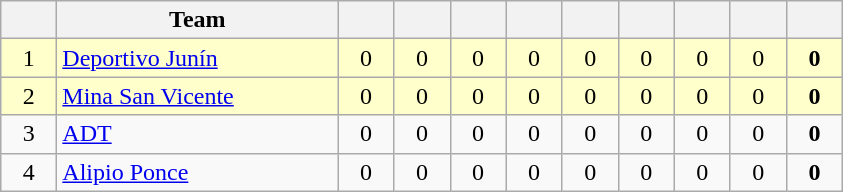<table class="wikitable" style="text-align:center;">
<tr>
<th width="30"></th>
<th width="180">Team</th>
<th width="30"></th>
<th width="30"></th>
<th width="30"></th>
<th width="30"></th>
<th width="30"></th>
<th width="30"></th>
<th width="30"></th>
<th width="30"></th>
<th width="30"></th>
</tr>
<tr bgcolor=ffffcc>
<td>1</td>
<td align=left><a href='#'>Deportivo Junín</a></td>
<td>0</td>
<td>0</td>
<td>0</td>
<td>0</td>
<td>0</td>
<td>0</td>
<td>0</td>
<td>0</td>
<td><strong>0</strong></td>
</tr>
<tr bgcolor=ffffcc>
<td>2</td>
<td align=left><a href='#'>Mina San Vicente</a></td>
<td>0</td>
<td>0</td>
<td>0</td>
<td>0</td>
<td>0</td>
<td>0</td>
<td>0</td>
<td>0</td>
<td><strong>0</strong></td>
</tr>
<tr bgcolor=>
<td>3</td>
<td align=left><a href='#'>ADT</a></td>
<td>0</td>
<td>0</td>
<td>0</td>
<td>0</td>
<td>0</td>
<td>0</td>
<td>0</td>
<td>0</td>
<td><strong>0</strong></td>
</tr>
<tr bgcolor=>
<td>4</td>
<td align=left><a href='#'>Alipio Ponce</a></td>
<td>0</td>
<td>0</td>
<td>0</td>
<td>0</td>
<td>0</td>
<td>0</td>
<td>0</td>
<td>0</td>
<td><strong>0</strong></td>
</tr>
</table>
